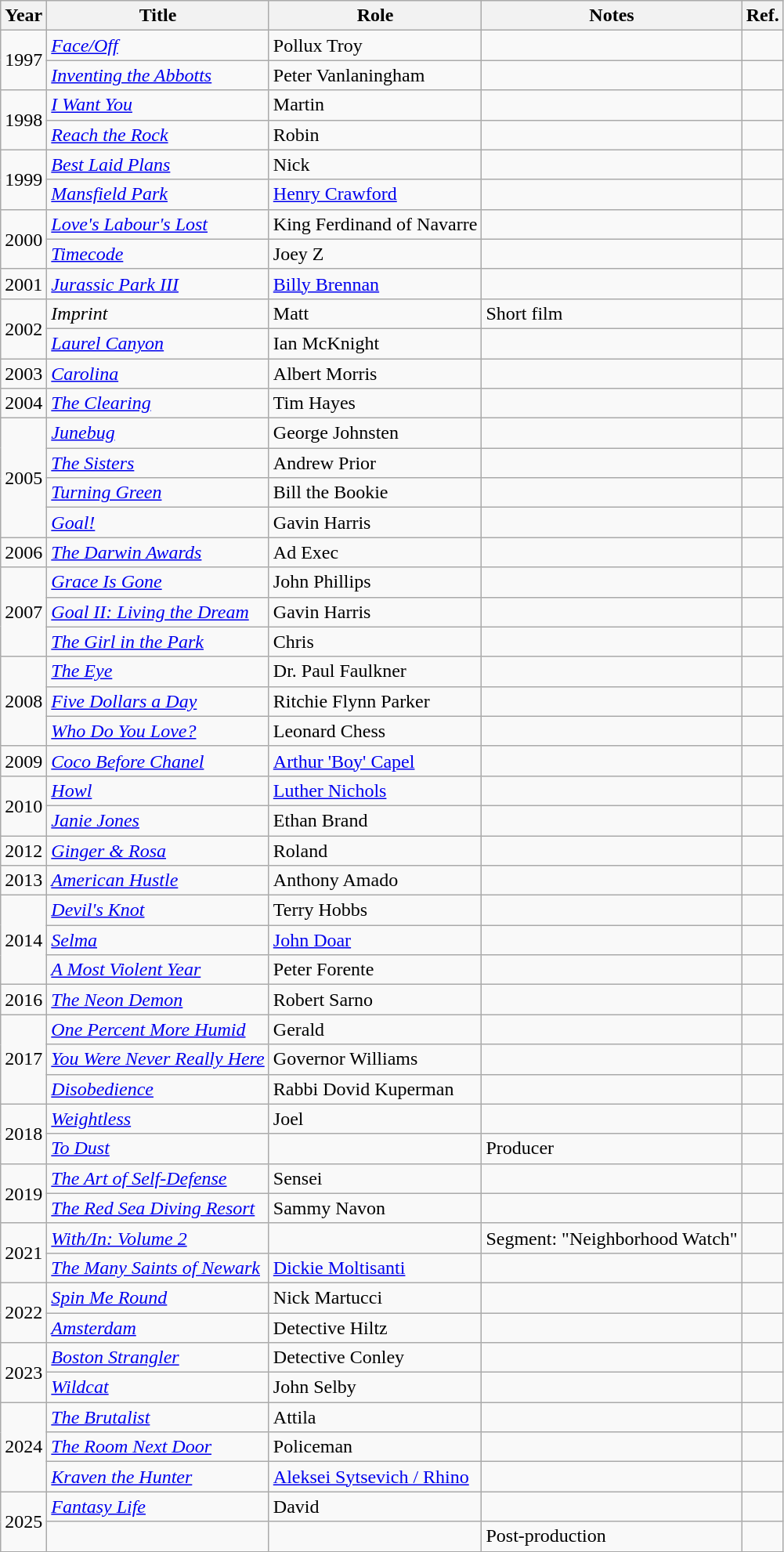<table class="wikitable sortable">
<tr>
<th>Year</th>
<th>Title</th>
<th>Role</th>
<th class=unsortable>Notes</th>
<th>Ref.</th>
</tr>
<tr>
<td rowspan="2">1997</td>
<td><em><a href='#'>Face/Off</a></em></td>
<td>Pollux Troy</td>
<td></td>
<td></td>
</tr>
<tr>
<td><em><a href='#'>Inventing the Abbotts</a></em></td>
<td>Peter Vanlaningham</td>
<td></td>
<td></td>
</tr>
<tr>
<td rowspan="2">1998</td>
<td><em><a href='#'>I Want You</a></em></td>
<td>Martin</td>
<td></td>
<td></td>
</tr>
<tr>
<td><em><a href='#'>Reach the Rock</a></em></td>
<td>Robin</td>
<td></td>
<td></td>
</tr>
<tr>
<td rowspan="2">1999</td>
<td><em><a href='#'>Best Laid Plans</a></em></td>
<td>Nick</td>
<td></td>
<td></td>
</tr>
<tr>
<td><em><a href='#'>Mansfield Park</a></em></td>
<td><a href='#'>Henry Crawford</a></td>
<td></td>
<td></td>
</tr>
<tr>
<td rowspan="2">2000</td>
<td><em><a href='#'>Love's Labour's Lost</a></em></td>
<td>King Ferdinand of Navarre</td>
<td></td>
<td></td>
</tr>
<tr>
<td><em><a href='#'>Timecode</a></em></td>
<td>Joey Z</td>
<td></td>
<td></td>
</tr>
<tr>
<td>2001</td>
<td><em><a href='#'>Jurassic Park III</a></em></td>
<td><a href='#'>Billy Brennan</a></td>
<td></td>
<td></td>
</tr>
<tr>
<td rowspan="2">2002</td>
<td><em>Imprint</em></td>
<td>Matt</td>
<td>Short film</td>
<td></td>
</tr>
<tr>
<td><em><a href='#'>Laurel Canyon</a></em></td>
<td>Ian McKnight</td>
<td></td>
<td></td>
</tr>
<tr>
<td>2003</td>
<td><em><a href='#'>Carolina</a></em></td>
<td>Albert Morris</td>
<td></td>
<td></td>
</tr>
<tr>
<td>2004</td>
<td><em><a href='#'>The Clearing</a></em></td>
<td>Tim Hayes</td>
<td></td>
<td></td>
</tr>
<tr>
<td rowspan="4">2005</td>
<td><em><a href='#'>Junebug</a></em></td>
<td>George Johnsten</td>
<td></td>
<td></td>
</tr>
<tr>
<td><em><a href='#'>The Sisters</a></em></td>
<td>Andrew Prior</td>
<td></td>
<td></td>
</tr>
<tr>
<td><em><a href='#'>Turning Green</a></em></td>
<td>Bill the Bookie</td>
<td></td>
<td></td>
</tr>
<tr>
<td><em><a href='#'>Goal!</a></em></td>
<td>Gavin Harris</td>
<td></td>
<td></td>
</tr>
<tr>
<td>2006</td>
<td><em><a href='#'>The Darwin Awards</a></em></td>
<td>Ad Exec</td>
<td></td>
<td></td>
</tr>
<tr>
<td rowspan="3">2007</td>
<td><em><a href='#'>Grace Is Gone</a></em></td>
<td>John Phillips</td>
<td></td>
<td></td>
</tr>
<tr>
<td><em><a href='#'>Goal II: Living the Dream</a></em></td>
<td>Gavin Harris</td>
<td></td>
<td></td>
</tr>
<tr>
<td><em><a href='#'>The Girl in the Park</a></em></td>
<td>Chris</td>
<td></td>
<td></td>
</tr>
<tr>
<td rowspan="3">2008</td>
<td><em><a href='#'>The Eye</a></em></td>
<td>Dr. Paul Faulkner</td>
<td></td>
<td></td>
</tr>
<tr>
<td><em><a href='#'>Five Dollars a Day</a></em></td>
<td>Ritchie Flynn Parker</td>
<td></td>
<td></td>
</tr>
<tr>
<td><em><a href='#'>Who Do You Love?</a></em></td>
<td>Leonard Chess</td>
<td></td>
<td></td>
</tr>
<tr>
<td>2009</td>
<td><em><a href='#'>Coco Before Chanel</a></em></td>
<td><a href='#'>Arthur 'Boy' Capel</a></td>
<td></td>
<td></td>
</tr>
<tr>
<td rowspan="2">2010</td>
<td><em><a href='#'>Howl</a></em></td>
<td><a href='#'>Luther Nichols</a></td>
<td></td>
<td></td>
</tr>
<tr>
<td><em><a href='#'>Janie Jones</a></em></td>
<td>Ethan Brand</td>
<td></td>
<td></td>
</tr>
<tr>
<td>2012</td>
<td><em><a href='#'>Ginger & Rosa</a></em></td>
<td>Roland</td>
<td></td>
<td></td>
</tr>
<tr>
<td>2013</td>
<td><em><a href='#'>American Hustle</a></em></td>
<td>Anthony Amado</td>
<td></td>
<td></td>
</tr>
<tr>
<td rowspan="3">2014</td>
<td><em><a href='#'>Devil's Knot</a></em></td>
<td>Terry Hobbs</td>
<td></td>
<td></td>
</tr>
<tr>
<td><em><a href='#'>Selma</a></em></td>
<td><a href='#'>John Doar</a></td>
<td></td>
<td></td>
</tr>
<tr>
<td><em><a href='#'>A Most Violent Year</a></em></td>
<td>Peter Forente</td>
<td></td>
<td></td>
</tr>
<tr>
<td>2016</td>
<td><em><a href='#'>The Neon Demon</a></em></td>
<td>Robert Sarno</td>
<td></td>
<td></td>
</tr>
<tr>
<td rowspan="3">2017</td>
<td><em><a href='#'>One Percent More Humid</a></em></td>
<td>Gerald</td>
<td></td>
<td></td>
</tr>
<tr>
<td><em><a href='#'>You Were Never Really Here</a></em></td>
<td>Governor Williams</td>
<td></td>
<td></td>
</tr>
<tr>
<td><em><a href='#'>Disobedience</a></em></td>
<td>Rabbi Dovid Kuperman</td>
<td></td>
<td></td>
</tr>
<tr>
<td rowspan="2">2018</td>
<td><em><a href='#'>Weightless</a></em></td>
<td>Joel</td>
<td></td>
<td></td>
</tr>
<tr>
<td><em><a href='#'>To Dust</a></em></td>
<td></td>
<td>Producer</td>
<td></td>
</tr>
<tr>
<td rowspan="2">2019</td>
<td><em><a href='#'>The Art of Self-Defense</a></em></td>
<td>Sensei</td>
<td></td>
<td></td>
</tr>
<tr>
<td><em><a href='#'>The Red Sea Diving Resort</a></em></td>
<td>Sammy Navon</td>
<td></td>
<td></td>
</tr>
<tr>
<td rowspan="2">2021</td>
<td><em><a href='#'>With/In: Volume 2</a></em></td>
<td></td>
<td>Segment: "Neighborhood Watch"</td>
<td></td>
</tr>
<tr>
<td><em><a href='#'>The Many Saints of Newark</a></em></td>
<td><a href='#'>Dickie Moltisanti</a></td>
<td></td>
<td></td>
</tr>
<tr>
<td rowspan="2">2022</td>
<td><em><a href='#'>Spin Me Round</a></em></td>
<td>Nick Martucci</td>
<td></td>
<td></td>
</tr>
<tr>
<td><em><a href='#'>Amsterdam</a></em></td>
<td>Detective Hiltz</td>
<td></td>
<td></td>
</tr>
<tr>
<td rowspan="2">2023</td>
<td><em><a href='#'>Boston Strangler</a></em></td>
<td>Detective Conley</td>
<td></td>
<td></td>
</tr>
<tr>
<td><em><a href='#'>Wildcat</a></em></td>
<td>John Selby</td>
<td></td>
<td></td>
</tr>
<tr>
<td rowspan="3">2024</td>
<td><em><a href='#'>The Brutalist</a></em></td>
<td>Attila</td>
<td></td>
<td></td>
</tr>
<tr>
<td><em><a href='#'>The Room Next Door</a></em></td>
<td>Policeman</td>
<td></td>
<td></td>
</tr>
<tr>
<td><em><a href='#'>Kraven the Hunter</a></em></td>
<td><a href='#'>Aleksei Sytsevich / Rhino</a></td>
<td></td>
<td></td>
</tr>
<tr>
<td rowspan="2">2025</td>
<td><em><a href='#'>Fantasy Life</a></em></td>
<td>David</td>
<td></td>
<td></td>
</tr>
<tr>
<td></td>
<td></td>
<td>Post-production</td>
<td></td>
</tr>
</table>
